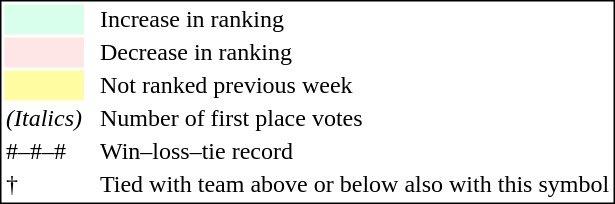<table style="border:1px solid black;">
<tr>
<td style="background:#D8FFEB; width:20px;"></td>
<td> </td>
<td>Increase in ranking</td>
</tr>
<tr>
<td style="background:#FFE6E6; width:20px;"></td>
<td> </td>
<td>Decrease in ranking</td>
</tr>
<tr>
<td style="background:#FFFCA2; width:20px;"></td>
<td> </td>
<td>Not ranked previous week</td>
</tr>
<tr>
<td><em>(Italics)</em></td>
<td> </td>
<td>Number of first place votes</td>
</tr>
<tr>
<td>#–#–#</td>
<td> </td>
<td>Win–loss–tie record</td>
</tr>
<tr>
<td>†</td>
<td></td>
<td>Tied with team above or below also with this symbol</td>
</tr>
</table>
